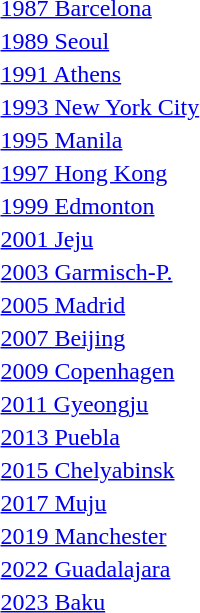<table>
<tr>
<td rowspan=2><a href='#'>1987 Barcelona</a></td>
<td rowspan=2></td>
<td rowspan=2></td>
<td></td>
</tr>
<tr>
<td></td>
</tr>
<tr>
<td rowspan=2><a href='#'>1989 Seoul</a></td>
<td rowspan=2></td>
<td rowspan=2></td>
<td></td>
</tr>
<tr>
<td></td>
</tr>
<tr>
<td rowspan=2><a href='#'>1991 Athens</a></td>
<td rowspan=2></td>
<td rowspan=2></td>
<td></td>
</tr>
<tr>
<td></td>
</tr>
<tr>
<td rowspan=2><a href='#'>1993 New York City</a></td>
<td rowspan=2></td>
<td rowspan=2></td>
<td></td>
</tr>
<tr>
<td></td>
</tr>
<tr>
<td rowspan=2><a href='#'>1995 Manila</a></td>
<td rowspan=2></td>
<td rowspan=2></td>
<td></td>
</tr>
<tr>
<td></td>
</tr>
<tr>
<td rowspan=2><a href='#'>1997 Hong Kong</a></td>
<td rowspan=2></td>
<td rowspan=2></td>
<td></td>
</tr>
<tr>
<td></td>
</tr>
<tr>
<td rowspan=2><a href='#'>1999 Edmonton</a></td>
<td rowspan=2></td>
<td rowspan=2></td>
<td></td>
</tr>
<tr>
<td></td>
</tr>
<tr>
<td rowspan=2><a href='#'>2001 Jeju</a></td>
<td rowspan=2></td>
<td rowspan=2></td>
<td></td>
</tr>
<tr>
<td></td>
</tr>
<tr>
<td rowspan=2><a href='#'>2003 Garmisch-P.</a></td>
<td rowspan=2></td>
<td rowspan=2></td>
<td></td>
</tr>
<tr>
<td></td>
</tr>
<tr>
<td rowspan=2><a href='#'>2005 Madrid</a></td>
<td rowspan=2></td>
<td rowspan=2></td>
<td></td>
</tr>
<tr>
<td></td>
</tr>
<tr>
<td rowspan=2><a href='#'>2007 Beijing</a></td>
<td rowspan=2></td>
<td rowspan=2></td>
<td></td>
</tr>
<tr>
<td></td>
</tr>
<tr>
<td rowspan=2><a href='#'>2009 Copenhagen</a></td>
<td rowspan=2></td>
<td rowspan=2></td>
<td></td>
</tr>
<tr>
<td></td>
</tr>
<tr>
<td rowspan=2><a href='#'>2011 Gyeongju</a></td>
<td rowspan=2></td>
<td rowspan=2></td>
<td></td>
</tr>
<tr>
<td></td>
</tr>
<tr>
<td rowspan=2><a href='#'>2013 Puebla</a></td>
<td rowspan=2></td>
<td rowspan=2></td>
<td></td>
</tr>
<tr>
<td></td>
</tr>
<tr>
<td rowspan=2><a href='#'>2015 Chelyabinsk</a></td>
<td rowspan=2></td>
<td rowspan=2></td>
<td></td>
</tr>
<tr>
<td></td>
</tr>
<tr>
<td rowspan=2><a href='#'>2017 Muju</a></td>
<td rowspan=2></td>
<td rowspan=2></td>
<td></td>
</tr>
<tr>
<td></td>
</tr>
<tr>
<td rowspan=2><a href='#'>2019 Manchester</a></td>
<td rowspan=2></td>
<td rowspan=2></td>
<td></td>
</tr>
<tr>
<td></td>
</tr>
<tr>
<td rowspan=2><a href='#'>2022 Guadalajara</a></td>
<td rowspan=2></td>
<td rowspan=2></td>
<td></td>
</tr>
<tr>
<td></td>
</tr>
<tr>
<td rowspan=2><a href='#'>2023 Baku</a></td>
<td rowspan=2></td>
<td rowspan=2></td>
<td></td>
</tr>
<tr>
<td></td>
</tr>
</table>
